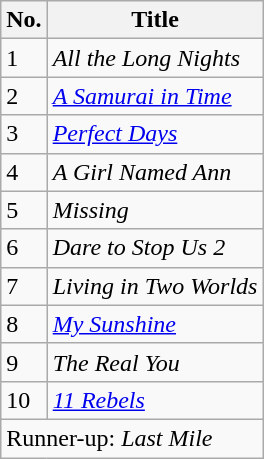<table class="wikitable">
<tr>
<th>No.</th>
<th>Title</th>
</tr>
<tr>
<td>1</td>
<td><em>All the Long Nights</em></td>
</tr>
<tr>
<td>2</td>
<td><em><a href='#'>A Samurai in Time</a></em></td>
</tr>
<tr>
<td>3</td>
<td><em><a href='#'>Perfect Days</a></em></td>
</tr>
<tr>
<td>4</td>
<td><em>A Girl Named Ann</em></td>
</tr>
<tr>
<td>5</td>
<td><em>Missing</em></td>
</tr>
<tr>
<td>6</td>
<td><em>Dare to Stop Us 2</em></td>
</tr>
<tr>
<td>7</td>
<td><em>Living in Two Worlds</em></td>
</tr>
<tr>
<td>8</td>
<td><em><a href='#'>My Sunshine</a></em></td>
</tr>
<tr>
<td>9</td>
<td><em>The Real You</em></td>
</tr>
<tr>
<td>10</td>
<td><em><a href='#'>11 Rebels</a></em></td>
</tr>
<tr>
<td colspan="2">Runner-up: <em>Last Mile</em></td>
</tr>
</table>
